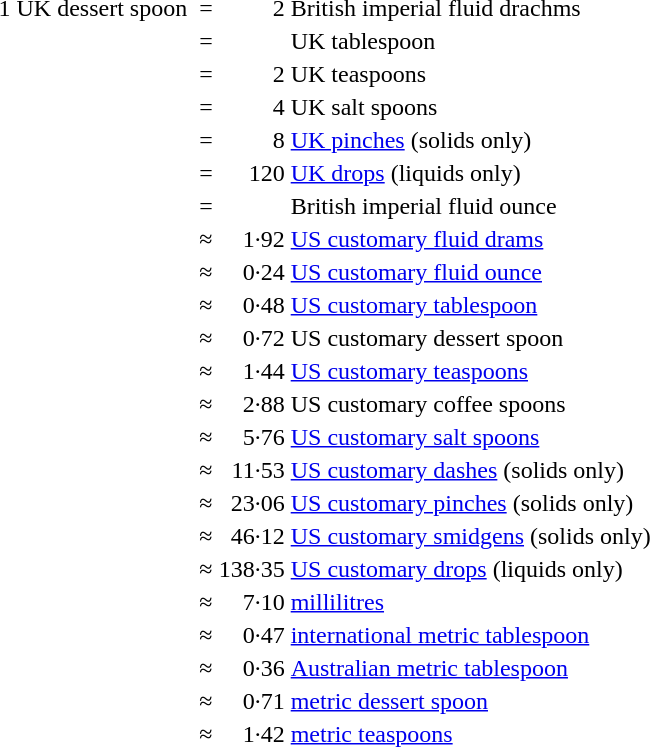<table>
<tr>
<td>1 UK dessert spoon </td>
<td>=</td>
<td align=right>2</td>
<td>British imperial fluid drachms</td>
</tr>
<tr>
<td></td>
<td>=</td>
<td align=right></td>
<td>UK tablespoon</td>
</tr>
<tr>
<td></td>
<td>=</td>
<td align=right>2</td>
<td>UK teaspoons</td>
</tr>
<tr>
<td></td>
<td>=</td>
<td align=right>4</td>
<td>UK salt spoons</td>
</tr>
<tr>
<td></td>
<td>=</td>
<td align=right>8</td>
<td><a href='#'>UK pinches</a> (solids only)</td>
</tr>
<tr>
<td></td>
<td>=</td>
<td align=right>120</td>
<td><a href='#'>UK drops</a> (liquids only)</td>
</tr>
<tr>
<td></td>
<td>=</td>
<td align=right></td>
<td>British imperial fluid ounce</td>
</tr>
<tr>
<td></td>
<td>≈</td>
<td align=right>1·92</td>
<td><a href='#'>US customary fluid drams</a></td>
</tr>
<tr>
<td></td>
<td>≈</td>
<td align=right>0·24</td>
<td><a href='#'>US customary fluid ounce</a></td>
</tr>
<tr>
<td></td>
<td>≈</td>
<td align=right>0·48</td>
<td><a href='#'>US customary tablespoon</a></td>
</tr>
<tr>
<td></td>
<td>≈</td>
<td align=right>0·72</td>
<td>US customary dessert spoon</td>
</tr>
<tr>
<td></td>
<td>≈</td>
<td align=right>1·44</td>
<td><a href='#'>US customary teaspoons</a></td>
</tr>
<tr>
<td></td>
<td>≈</td>
<td align=right>2·88</td>
<td>US customary coffee spoons</td>
</tr>
<tr>
<td></td>
<td>≈</td>
<td align=right>5·76</td>
<td><a href='#'>US customary salt spoons</a></td>
</tr>
<tr>
<td></td>
<td>≈</td>
<td align=right>11·53</td>
<td><a href='#'>US customary dashes</a> (solids only)</td>
</tr>
<tr>
<td></td>
<td>≈</td>
<td align=right>23·06</td>
<td><a href='#'>US customary pinches</a> (solids only)</td>
</tr>
<tr>
<td></td>
<td>≈</td>
<td align=right>46·12</td>
<td><a href='#'>US customary smidgens</a> (solids only)</td>
</tr>
<tr>
<td></td>
<td>≈</td>
<td align=right>138·35</td>
<td><a href='#'>US customary drops</a> (liquids only)</td>
</tr>
<tr>
<td></td>
<td>≈</td>
<td align=right>7·10</td>
<td><a href='#'>millilitres</a></td>
</tr>
<tr>
<td></td>
<td>≈</td>
<td align=right>0·47</td>
<td><a href='#'>international metric tablespoon</a></td>
</tr>
<tr>
<td></td>
<td>≈</td>
<td align=right>0·36</td>
<td><a href='#'>Australian metric tablespoon</a></td>
</tr>
<tr>
<td></td>
<td>≈</td>
<td align=right>0·71</td>
<td><a href='#'>metric dessert spoon</a></td>
</tr>
<tr>
<td></td>
<td>≈</td>
<td align=right>1·42</td>
<td><a href='#'>metric teaspoons</a></td>
</tr>
</table>
